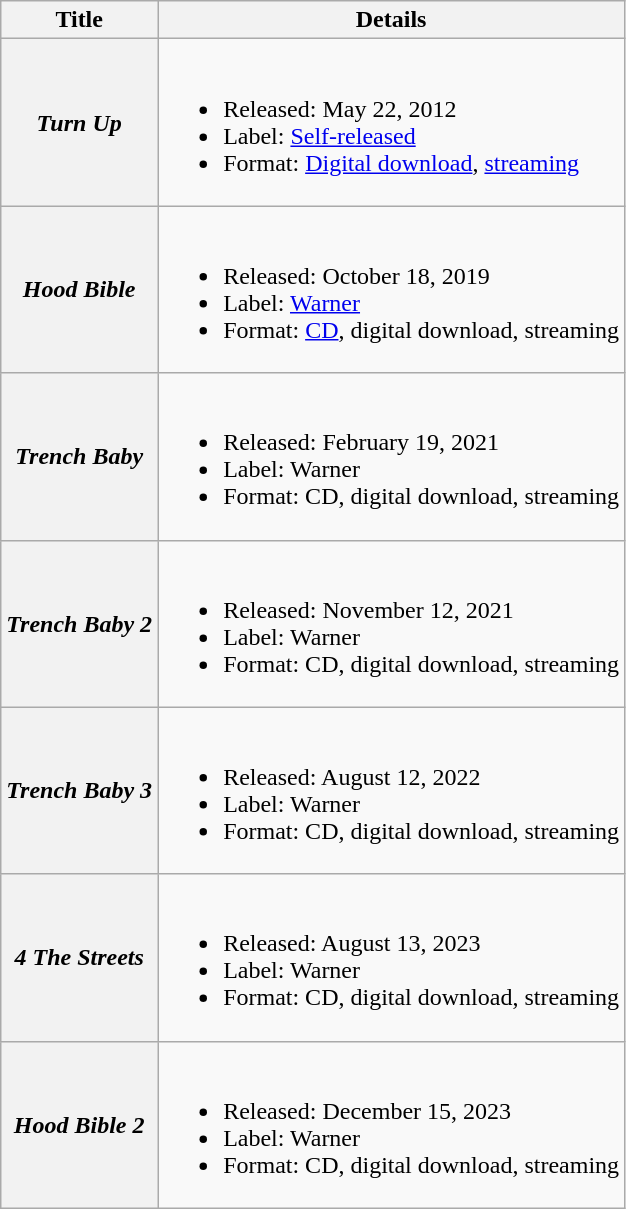<table class="wikitable plainrowheaders">
<tr>
<th scope="col">Title</th>
<th scope="col">Details</th>
</tr>
<tr>
<th scope="row"><em>Turn Up</em></th>
<td><br><ul><li>Released: May 22, 2012</li><li>Label: <a href='#'>Self-released</a></li><li>Format: <a href='#'>Digital download</a>, <a href='#'>streaming</a></li></ul></td>
</tr>
<tr>
<th scope="row"><em>Hood Bible</em></th>
<td><br><ul><li>Released: October 18, 2019</li><li>Label: <a href='#'>Warner</a></li><li>Format: <a href='#'>CD</a>, digital download, streaming</li></ul></td>
</tr>
<tr>
<th scope="row"><em>Trench Baby</em></th>
<td><br><ul><li>Released: February 19, 2021</li><li>Label: Warner</li><li>Format: CD, digital download, streaming</li></ul></td>
</tr>
<tr>
<th scope="row"><em>Trench Baby 2</em></th>
<td><br><ul><li>Released: November 12, 2021</li><li>Label: Warner</li><li>Format: CD, digital download, streaming</li></ul></td>
</tr>
<tr>
<th scope="row"><em>Trench Baby 3</em></th>
<td><br><ul><li>Released: August 12, 2022</li><li>Label: Warner</li><li>Format: CD, digital download, streaming</li></ul></td>
</tr>
<tr>
<th scope="row"><em>4 The Streets</em></th>
<td><br><ul><li>Released: August 13, 2023</li><li>Label: Warner</li><li>Format: CD, digital download, streaming</li></ul></td>
</tr>
<tr>
<th scope="row"><em>Hood Bible 2</em></th>
<td><br><ul><li>Released: December 15, 2023</li><li>Label: Warner</li><li>Format: CD, digital download, streaming</li></ul></td>
</tr>
</table>
